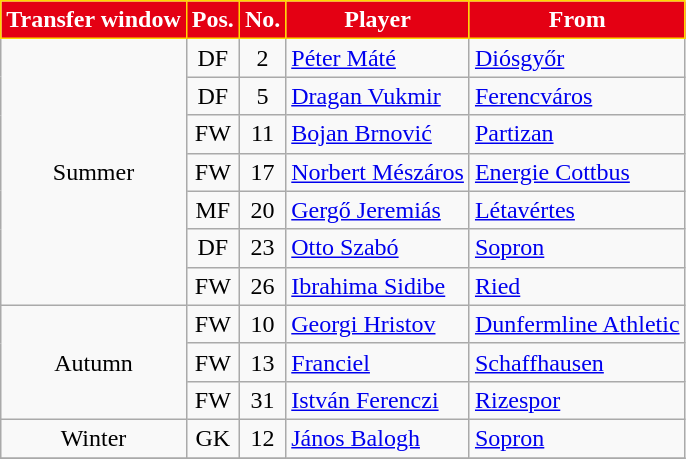<table class="wikitable plainrowheaders sortable">
<tr>
<th style="background-color:#E40013;color:white;border:1px solid gold">Transfer window</th>
<th style="background-color:#E40013;color:white;border:1px solid gold">Pos.</th>
<th style="background-color:#E40013;color:white;border:1px solid gold">No.</th>
<th style="background-color:#E40013;color:white;border:1px solid gold">Player</th>
<th style="background-color:#E40013;color:white;border:1px solid gold">From</th>
</tr>
<tr>
<td rowspan="7" style="text-align:center;">Summer</td>
<td style="text-align:center;">DF</td>
<td style="text-align:center;">2</td>
<td style="text-align:left;"> <a href='#'>Péter Máté</a></td>
<td style="text-align:left;"><a href='#'>Diósgyőr</a></td>
</tr>
<tr>
<td style="text-align:center;">DF</td>
<td style="text-align:center;">5</td>
<td style="text-align:left;"> <a href='#'>Dragan Vukmir</a></td>
<td style="text-align:left;"><a href='#'>Ferencváros</a></td>
</tr>
<tr>
<td style="text-align:center;">FW</td>
<td style="text-align:center;">11</td>
<td style="text-align:left;"> <a href='#'>Bojan Brnović</a></td>
<td style="text-align:left;"> <a href='#'>Partizan</a></td>
</tr>
<tr>
<td style="text-align:center;">FW</td>
<td style="text-align:center;">17</td>
<td style="text-align:left;"> <a href='#'>Norbert Mészáros</a></td>
<td style="text-align:left;"> <a href='#'>Energie Cottbus</a></td>
</tr>
<tr>
<td style="text-align:center;">MF</td>
<td style="text-align:center;">20</td>
<td style="text-align:left;"> <a href='#'>Gergő Jeremiás</a></td>
<td style="text-align:left;"><a href='#'>Létavértes</a></td>
</tr>
<tr>
<td style="text-align:center;">DF</td>
<td style="text-align:center;">23</td>
<td style="text-align:left;"> <a href='#'>Otto Szabó</a></td>
<td style="text-align:left;"><a href='#'>Sopron</a></td>
</tr>
<tr>
<td style="text-align:center;">FW</td>
<td style="text-align:center;">26</td>
<td style="text-align:left;"> <a href='#'>Ibrahima Sidibe</a></td>
<td style="text-align:left;"> <a href='#'>Ried</a></td>
</tr>
<tr>
<td rowspan="3" style="text-align:center;">Autumn</td>
<td style="text-align:center;">FW</td>
<td style="text-align:center;">10</td>
<td style="text-align:left;"> <a href='#'>Georgi Hristov</a></td>
<td style="text-align:left;"> <a href='#'>Dunfermline Athletic</a></td>
</tr>
<tr>
<td style="text-align:center;">FW</td>
<td style="text-align:center;">13</td>
<td style="text-align:left;"> <a href='#'>Franciel</a></td>
<td style="text-align:left;"> <a href='#'>Schaffhausen</a></td>
</tr>
<tr>
<td style="text-align:center;">FW</td>
<td style="text-align:center;">31</td>
<td style="text-align:left;"> <a href='#'>István Ferenczi</a></td>
<td style="text-align:left;"> <a href='#'>Rizespor</a></td>
</tr>
<tr>
<td style="text-align:center;">Winter</td>
<td style="text-align:center;">GK</td>
<td style="text-align:center;">12</td>
<td style="text-align:left;"> <a href='#'>János Balogh</a></td>
<td style="text-align:left;"><a href='#'>Sopron</a></td>
</tr>
<tr>
</tr>
</table>
